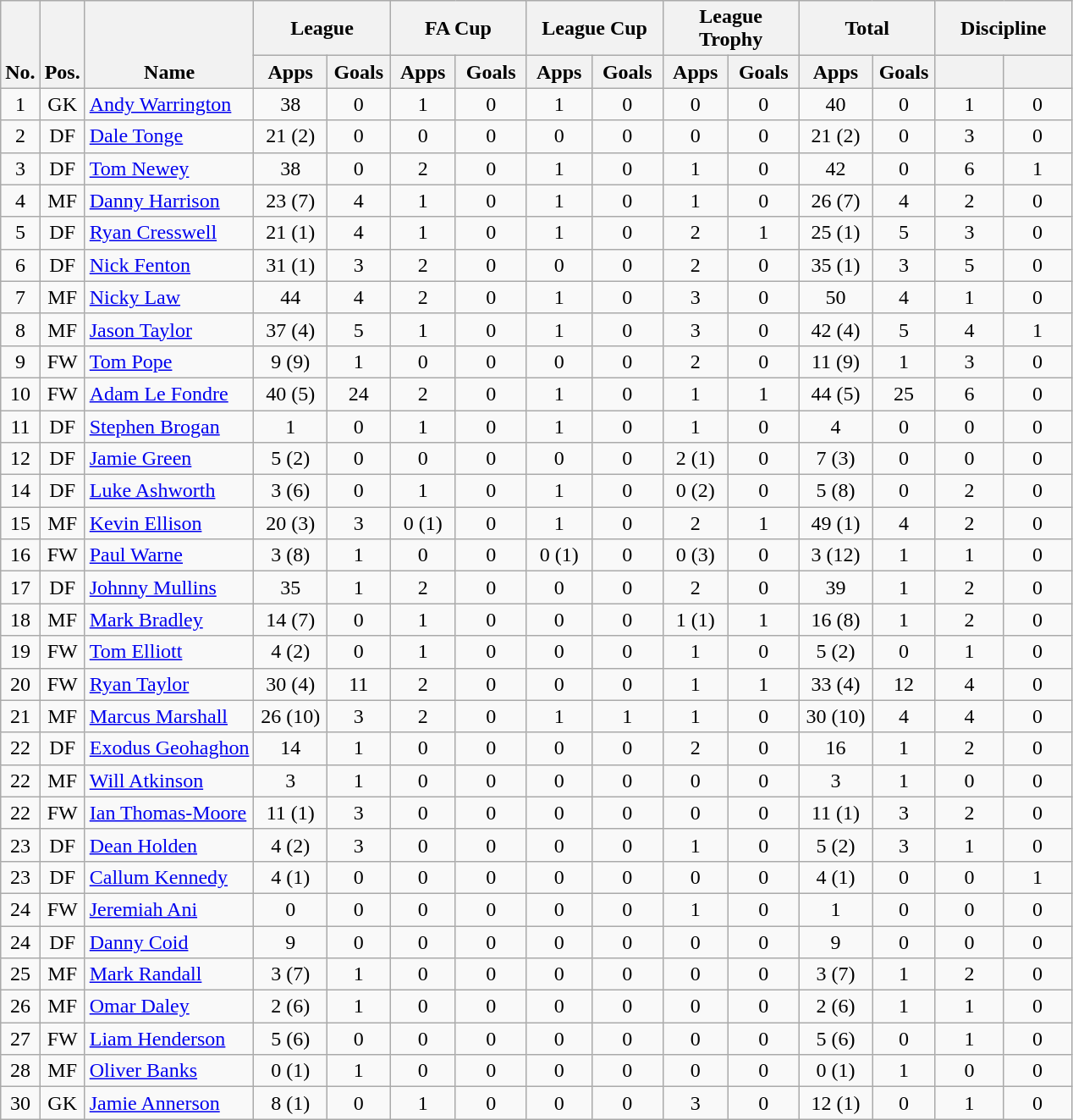<table class="wikitable" style="text-align:center">
<tr>
<th rowspan="2" style="vertical-align:bottom;">No.</th>
<th rowspan="2" style="vertical-align:bottom;">Pos.</th>
<th rowspan="2" style="vertical-align:bottom;">Name</th>
<th colspan="2" style="width:100px;">League</th>
<th colspan="2" style="width:100px;">FA Cup</th>
<th colspan="2" style="width:100px;">League Cup</th>
<th colspan="2" style="width:100px;">League Trophy</th>
<th colspan="2" style="width:100px;">Total</th>
<th colspan="2" style="width:100px;">Discipline</th>
</tr>
<tr>
<th>Apps</th>
<th>Goals</th>
<th>Apps</th>
<th>Goals</th>
<th>Apps</th>
<th>Goals</th>
<th>Apps</th>
<th>Goals</th>
<th>Apps</th>
<th>Goals</th>
<th></th>
<th></th>
</tr>
<tr>
<td>1</td>
<td>GK</td>
<td align="left"> <a href='#'>Andy Warrington</a></td>
<td>38</td>
<td>0</td>
<td>1</td>
<td>0</td>
<td>1</td>
<td>0</td>
<td>0</td>
<td>0</td>
<td>40</td>
<td>0</td>
<td>1</td>
<td>0</td>
</tr>
<tr>
<td>2</td>
<td>DF</td>
<td align="left"> <a href='#'>Dale Tonge</a></td>
<td>21 (2)</td>
<td>0</td>
<td>0</td>
<td>0</td>
<td>0</td>
<td>0</td>
<td>0</td>
<td>0</td>
<td>21 (2)</td>
<td>0</td>
<td>3</td>
<td>0</td>
</tr>
<tr>
<td>3</td>
<td>DF</td>
<td align="left"> <a href='#'>Tom Newey</a></td>
<td>38</td>
<td>0</td>
<td>2</td>
<td>0</td>
<td>1</td>
<td>0</td>
<td>1</td>
<td>0</td>
<td>42</td>
<td>0</td>
<td>6</td>
<td>1</td>
</tr>
<tr>
<td>4</td>
<td>MF</td>
<td align="left"> <a href='#'>Danny Harrison</a></td>
<td>23 (7)</td>
<td>4</td>
<td>1</td>
<td>0</td>
<td>1</td>
<td>0</td>
<td>1</td>
<td>0</td>
<td>26 (7)</td>
<td>4</td>
<td>2</td>
<td>0</td>
</tr>
<tr>
<td>5</td>
<td>DF</td>
<td align="left"> <a href='#'>Ryan Cresswell</a></td>
<td>21 (1)</td>
<td>4</td>
<td>1</td>
<td>0</td>
<td>1</td>
<td>0</td>
<td>2</td>
<td>1</td>
<td>25 (1)</td>
<td>5</td>
<td>3</td>
<td>0</td>
</tr>
<tr>
<td>6</td>
<td>DF</td>
<td align="left"> <a href='#'>Nick Fenton</a></td>
<td>31 (1)</td>
<td>3</td>
<td>2</td>
<td>0</td>
<td>0</td>
<td>0</td>
<td>2</td>
<td>0</td>
<td>35 (1)</td>
<td>3</td>
<td>5</td>
<td>0</td>
</tr>
<tr>
<td>7</td>
<td>MF</td>
<td align="left"> <a href='#'>Nicky Law</a></td>
<td>44</td>
<td>4</td>
<td>2</td>
<td>0</td>
<td>1</td>
<td>0</td>
<td>3</td>
<td>0</td>
<td>50</td>
<td>4</td>
<td>1</td>
<td>0</td>
</tr>
<tr>
<td>8</td>
<td>MF</td>
<td align="left"> <a href='#'>Jason Taylor</a></td>
<td>37 (4)</td>
<td>5</td>
<td>1</td>
<td>0</td>
<td>1</td>
<td>0</td>
<td>3</td>
<td>0</td>
<td>42 (4)</td>
<td>5</td>
<td>4</td>
<td>1</td>
</tr>
<tr>
<td>9</td>
<td>FW</td>
<td align="left"> <a href='#'>Tom Pope</a></td>
<td>9 (9)</td>
<td>1</td>
<td>0</td>
<td>0</td>
<td>0</td>
<td>0</td>
<td>2</td>
<td>0</td>
<td>11 (9)</td>
<td>1</td>
<td>3</td>
<td>0</td>
</tr>
<tr>
<td>10</td>
<td>FW</td>
<td align="left"> <a href='#'>Adam Le Fondre</a></td>
<td>40 (5)</td>
<td>24</td>
<td>2</td>
<td>0</td>
<td>1</td>
<td>0</td>
<td>1</td>
<td>1</td>
<td>44 (5)</td>
<td>25</td>
<td>6</td>
<td>0</td>
</tr>
<tr>
<td>11</td>
<td>DF</td>
<td align="left"> <a href='#'>Stephen Brogan</a></td>
<td>1</td>
<td>0</td>
<td>1</td>
<td>0</td>
<td>1</td>
<td>0</td>
<td>1</td>
<td>0</td>
<td>4</td>
<td>0</td>
<td>0</td>
<td>0</td>
</tr>
<tr>
<td>12</td>
<td>DF</td>
<td align="left"> <a href='#'>Jamie Green</a></td>
<td>5 (2)</td>
<td>0</td>
<td>0</td>
<td>0</td>
<td>0</td>
<td>0</td>
<td>2 (1)</td>
<td>0</td>
<td>7 (3)</td>
<td>0</td>
<td>0</td>
<td>0</td>
</tr>
<tr>
<td>14</td>
<td>DF</td>
<td align="left"> <a href='#'>Luke Ashworth</a></td>
<td>3 (6)</td>
<td>0</td>
<td>1</td>
<td>0</td>
<td>1</td>
<td>0</td>
<td>0 (2)</td>
<td>0</td>
<td>5 (8)</td>
<td>0</td>
<td>2</td>
<td>0</td>
</tr>
<tr>
<td>15</td>
<td>MF</td>
<td align="left"> <a href='#'>Kevin Ellison</a></td>
<td>20 (3)</td>
<td>3</td>
<td>0 (1)</td>
<td>0</td>
<td>1</td>
<td>0</td>
<td>2</td>
<td>1</td>
<td>49 (1)</td>
<td>4</td>
<td>2</td>
<td>0</td>
</tr>
<tr>
<td>16</td>
<td>FW</td>
<td align="left"> <a href='#'>Paul Warne</a></td>
<td>3 (8)</td>
<td>1</td>
<td>0</td>
<td>0</td>
<td>0 (1)</td>
<td>0</td>
<td>0 (3)</td>
<td>0</td>
<td>3 (12)</td>
<td>1</td>
<td>1</td>
<td>0</td>
</tr>
<tr>
<td>17</td>
<td>DF</td>
<td align="left"> <a href='#'>Johnny Mullins</a></td>
<td>35</td>
<td>1</td>
<td>2</td>
<td>0</td>
<td>0</td>
<td>0</td>
<td>2</td>
<td>0</td>
<td>39</td>
<td>1</td>
<td>2</td>
<td>0</td>
</tr>
<tr>
<td>18</td>
<td>MF</td>
<td align="left"> <a href='#'>Mark Bradley</a></td>
<td>14 (7)</td>
<td>0</td>
<td>1</td>
<td>0</td>
<td>0</td>
<td>0</td>
<td>1 (1)</td>
<td>1</td>
<td>16 (8)</td>
<td>1</td>
<td>2</td>
<td>0</td>
</tr>
<tr>
<td>19</td>
<td>FW</td>
<td align="left"> <a href='#'>Tom Elliott</a></td>
<td>4 (2)</td>
<td>0</td>
<td>1</td>
<td>0</td>
<td>0</td>
<td>0</td>
<td>1</td>
<td>0</td>
<td>5 (2)</td>
<td>0</td>
<td>1</td>
<td>0</td>
</tr>
<tr>
<td>20</td>
<td>FW</td>
<td align="left"> <a href='#'>Ryan Taylor</a></td>
<td>30 (4)</td>
<td>11</td>
<td>2</td>
<td>0</td>
<td>0</td>
<td>0</td>
<td>1</td>
<td>1</td>
<td>33 (4)</td>
<td>12</td>
<td>4</td>
<td>0</td>
</tr>
<tr>
<td>21</td>
<td>MF</td>
<td align="left"> <a href='#'>Marcus Marshall</a></td>
<td>26 (10)</td>
<td>3</td>
<td>2</td>
<td>0</td>
<td>1</td>
<td>1</td>
<td>1</td>
<td>0</td>
<td>30 (10)</td>
<td>4</td>
<td>4</td>
<td>0</td>
</tr>
<tr>
<td>22</td>
<td>DF</td>
<td align="left"> <a href='#'>Exodus Geohaghon</a></td>
<td>14</td>
<td>1</td>
<td>0</td>
<td>0</td>
<td>0</td>
<td>0</td>
<td>2</td>
<td>0</td>
<td>16</td>
<td>1</td>
<td>2</td>
<td>0</td>
</tr>
<tr>
<td>22</td>
<td>MF</td>
<td align="left"> <a href='#'>Will Atkinson</a></td>
<td>3</td>
<td>1</td>
<td>0</td>
<td>0</td>
<td>0</td>
<td>0</td>
<td>0</td>
<td>0</td>
<td>3</td>
<td>1</td>
<td>0</td>
<td>0</td>
</tr>
<tr>
<td>22</td>
<td>FW</td>
<td align="left"> <a href='#'>Ian Thomas-Moore</a></td>
<td>11 (1)</td>
<td>3</td>
<td>0</td>
<td>0</td>
<td>0</td>
<td>0</td>
<td>0</td>
<td>0</td>
<td>11 (1)</td>
<td>3</td>
<td>2</td>
<td>0</td>
</tr>
<tr>
<td>23</td>
<td>DF</td>
<td align="left"> <a href='#'>Dean Holden</a></td>
<td>4 (2)</td>
<td>3</td>
<td>0</td>
<td>0</td>
<td>0</td>
<td>0</td>
<td>1</td>
<td>0</td>
<td>5 (2)</td>
<td>3</td>
<td>1</td>
<td>0</td>
</tr>
<tr>
<td>23</td>
<td>DF</td>
<td align="left"> <a href='#'>Callum Kennedy</a></td>
<td>4 (1)</td>
<td>0</td>
<td>0</td>
<td>0</td>
<td>0</td>
<td>0</td>
<td>0</td>
<td>0</td>
<td>4 (1)</td>
<td>0</td>
<td>0</td>
<td>1</td>
</tr>
<tr>
<td>24</td>
<td>FW</td>
<td align="left"> <a href='#'>Jeremiah Ani</a></td>
<td>0</td>
<td>0</td>
<td>0</td>
<td>0</td>
<td>0</td>
<td>0</td>
<td>1</td>
<td>0</td>
<td>1</td>
<td>0</td>
<td>0</td>
<td>0</td>
</tr>
<tr>
<td>24</td>
<td>DF</td>
<td align="left"> <a href='#'>Danny Coid</a></td>
<td>9</td>
<td>0</td>
<td>0</td>
<td>0</td>
<td>0</td>
<td>0</td>
<td>0</td>
<td>0</td>
<td>9</td>
<td>0</td>
<td>0</td>
<td>0</td>
</tr>
<tr>
<td>25</td>
<td>MF</td>
<td align="left"> <a href='#'>Mark Randall</a></td>
<td>3 (7)</td>
<td>1</td>
<td>0</td>
<td>0</td>
<td>0</td>
<td>0</td>
<td>0</td>
<td>0</td>
<td>3 (7)</td>
<td>1</td>
<td>2</td>
<td>0</td>
</tr>
<tr>
<td>26</td>
<td>MF</td>
<td align="left"> <a href='#'>Omar Daley</a></td>
<td>2 (6)</td>
<td>1</td>
<td>0</td>
<td>0</td>
<td>0</td>
<td>0</td>
<td>0</td>
<td>0</td>
<td>2 (6)</td>
<td>1</td>
<td>1</td>
<td>0</td>
</tr>
<tr>
<td>27</td>
<td>FW</td>
<td align="left"> <a href='#'>Liam Henderson</a></td>
<td>5 (6)</td>
<td>0</td>
<td>0</td>
<td>0</td>
<td>0</td>
<td>0</td>
<td>0</td>
<td>0</td>
<td>5 (6)</td>
<td>0</td>
<td>1</td>
<td>0</td>
</tr>
<tr>
<td>28</td>
<td>MF</td>
<td align="left"> <a href='#'>Oliver Banks</a></td>
<td>0 (1)</td>
<td>1</td>
<td>0</td>
<td>0</td>
<td>0</td>
<td>0</td>
<td>0</td>
<td>0</td>
<td>0 (1)</td>
<td>1</td>
<td>0</td>
<td>0</td>
</tr>
<tr>
<td>30</td>
<td>GK</td>
<td align="left"> <a href='#'>Jamie Annerson</a></td>
<td>8 (1)</td>
<td>0</td>
<td>1</td>
<td>0</td>
<td>0</td>
<td>0</td>
<td>3</td>
<td>0</td>
<td>12 (1)</td>
<td>0</td>
<td>1</td>
<td>0</td>
</tr>
</table>
